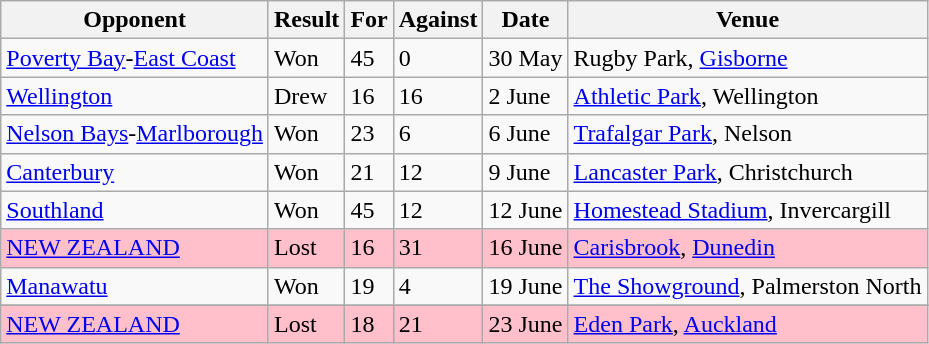<table class="wikitable">
<tr>
<th>Opponent</th>
<th>Result</th>
<th>For</th>
<th>Against</th>
<th>Date</th>
<th>Venue</th>
</tr>
<tr>
<td><a href='#'>Poverty Bay</a>-<a href='#'>East Coast</a></td>
<td>Won</td>
<td>45</td>
<td>0</td>
<td>30 May</td>
<td>Rugby Park, <a href='#'>Gisborne</a></td>
</tr>
<tr>
<td><a href='#'>Wellington</a></td>
<td>Drew</td>
<td>16</td>
<td>16</td>
<td>2 June</td>
<td><a href='#'>Athletic Park</a>, Wellington</td>
</tr>
<tr>
<td><a href='#'>Nelson Bays</a>-<a href='#'>Marlborough</a></td>
<td>Won</td>
<td>23</td>
<td>6</td>
<td>6 June</td>
<td><a href='#'>Trafalgar Park</a>, Nelson</td>
</tr>
<tr>
<td><a href='#'>Canterbury</a></td>
<td>Won</td>
<td>21</td>
<td>12</td>
<td>9 June</td>
<td><a href='#'>Lancaster Park</a>, Christchurch</td>
</tr>
<tr>
<td><a href='#'>Southland</a></td>
<td>Won</td>
<td>45</td>
<td>12</td>
<td>12 June</td>
<td><a href='#'>Homestead Stadium</a>, Invercargill</td>
</tr>
<tr style="background:pink">
<td><a href='#'>NEW ZEALAND</a></td>
<td>Lost</td>
<td>16</td>
<td>31</td>
<td>16 June</td>
<td><a href='#'>Carisbrook</a>, <a href='#'>Dunedin</a></td>
</tr>
<tr>
<td><a href='#'>Manawatu</a></td>
<td>Won</td>
<td>19</td>
<td>4</td>
<td>19 June</td>
<td><a href='#'>The Showground</a>, Palmerston North</td>
</tr>
<tr>
</tr>
<tr style="background:pink">
<td><a href='#'>NEW ZEALAND</a></td>
<td>Lost</td>
<td>18</td>
<td>21</td>
<td>23 June</td>
<td><a href='#'>Eden Park</a>, <a href='#'>Auckland</a></td>
</tr>
</table>
